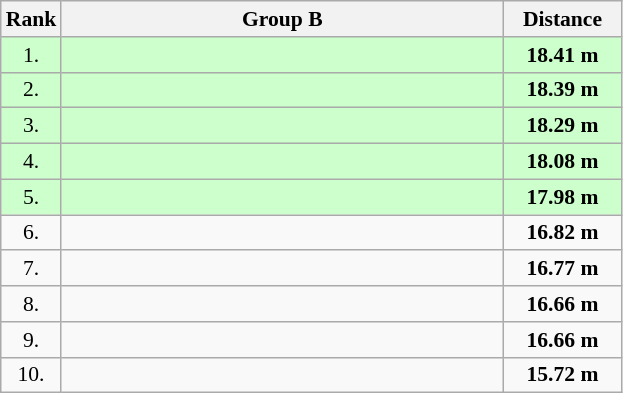<table class="wikitable" style="border-collapse: collapse; font-size: 90%;">
<tr>
<th>Rank</th>
<th style="width: 20em">Group B</th>
<th style="width: 5em">Distance</th>
</tr>
<tr style="background:#ccffcc;">
<td align="center">1.</td>
<td></td>
<td align="center"><strong>18.41 m</strong></td>
</tr>
<tr style="background:#ccffcc;">
<td align="center">2.</td>
<td></td>
<td align="center"><strong>18.39 m</strong></td>
</tr>
<tr style="background:#ccffcc;">
<td align="center">3.</td>
<td></td>
<td align="center"><strong>18.29 m</strong></td>
</tr>
<tr style="background:#ccffcc;">
<td align="center">4.</td>
<td></td>
<td align="center"><strong>18.08 m</strong></td>
</tr>
<tr style="background:#ccffcc;">
<td align="center">5.</td>
<td></td>
<td align="center"><strong>17.98 m</strong></td>
</tr>
<tr>
<td align="center">6.</td>
<td></td>
<td align="center"><strong>16.82 m</strong></td>
</tr>
<tr>
<td align="center">7.</td>
<td></td>
<td align="center"><strong>16.77 m</strong></td>
</tr>
<tr>
<td align="center">8.</td>
<td></td>
<td align="center"><strong>16.66 m</strong></td>
</tr>
<tr>
<td align="center">9.</td>
<td></td>
<td align="center"><strong>16.66 m</strong></td>
</tr>
<tr>
<td align="center">10.</td>
<td></td>
<td align="center"><strong>15.72 m</strong></td>
</tr>
</table>
